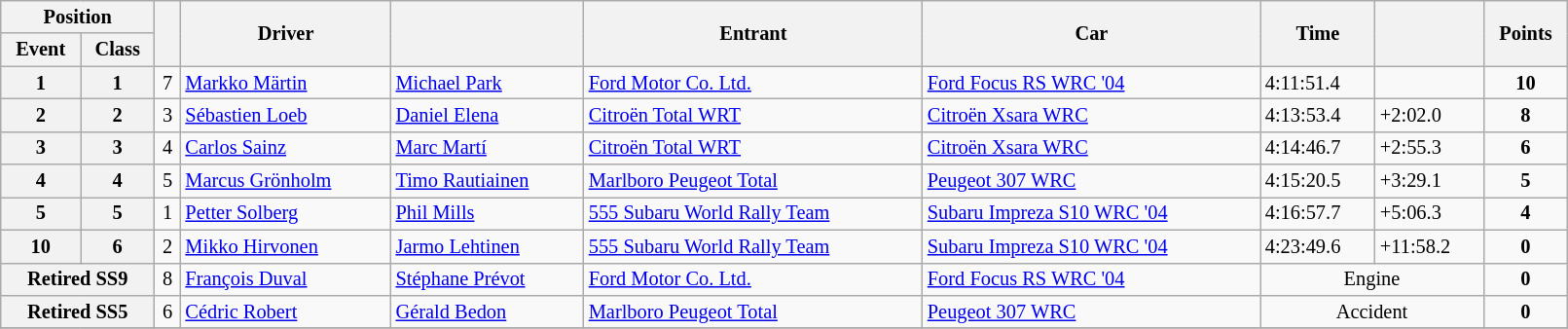<table class="wikitable" width=85% style="font-size: 85%;">
<tr>
<th colspan="2">Position</th>
<th rowspan="2"></th>
<th rowspan="2">Driver</th>
<th rowspan="2"></th>
<th rowspan="2">Entrant</th>
<th rowspan="2">Car</th>
<th rowspan="2">Time</th>
<th rowspan="2"></th>
<th rowspan="2">Points</th>
</tr>
<tr>
<th>Event</th>
<th>Class</th>
</tr>
<tr>
<th>1</th>
<th>1</th>
<td align="center">7</td>
<td> <a href='#'>Markko Märtin</a></td>
<td> <a href='#'>Michael Park</a></td>
<td> <a href='#'>Ford Motor Co. Ltd.</a></td>
<td><a href='#'>Ford Focus RS WRC '04</a></td>
<td>4:11:51.4</td>
<td></td>
<td align="center"><strong>10</strong></td>
</tr>
<tr>
<th>2</th>
<th>2</th>
<td align="center">3</td>
<td> <a href='#'>Sébastien Loeb</a></td>
<td> <a href='#'>Daniel Elena</a></td>
<td> <a href='#'>Citroën Total WRT</a></td>
<td><a href='#'>Citroën Xsara WRC</a></td>
<td>4:13:53.4</td>
<td>+2:02.0</td>
<td align="center"><strong>8</strong></td>
</tr>
<tr>
<th>3</th>
<th>3</th>
<td align="center">4</td>
<td> <a href='#'>Carlos Sainz</a></td>
<td> <a href='#'>Marc Martí</a></td>
<td> <a href='#'>Citroën Total WRT</a></td>
<td><a href='#'>Citroën Xsara WRC</a></td>
<td>4:14:46.7</td>
<td>+2:55.3</td>
<td align="center"><strong>6</strong></td>
</tr>
<tr>
<th>4</th>
<th>4</th>
<td align="center">5</td>
<td> <a href='#'>Marcus Grönholm</a></td>
<td> <a href='#'>Timo Rautiainen</a></td>
<td> <a href='#'>Marlboro Peugeot Total</a></td>
<td><a href='#'>Peugeot 307 WRC</a></td>
<td>4:15:20.5</td>
<td>+3:29.1</td>
<td align="center"><strong>5</strong></td>
</tr>
<tr>
<th>5</th>
<th>5</th>
<td align="center">1</td>
<td> <a href='#'>Petter Solberg</a></td>
<td> <a href='#'>Phil Mills</a></td>
<td> <a href='#'>555 Subaru World Rally Team</a></td>
<td><a href='#'>Subaru Impreza S10 WRC '04</a></td>
<td>4:16:57.7</td>
<td>+5:06.3</td>
<td align="center"><strong>4</strong></td>
</tr>
<tr>
<th>10</th>
<th>6</th>
<td align="center">2</td>
<td> <a href='#'>Mikko Hirvonen</a></td>
<td> <a href='#'>Jarmo Lehtinen</a></td>
<td> <a href='#'>555 Subaru World Rally Team</a></td>
<td><a href='#'>Subaru Impreza S10 WRC '04</a></td>
<td>4:23:49.6</td>
<td>+11:58.2</td>
<td align="center"><strong>0</strong></td>
</tr>
<tr>
<th colspan="2">Retired SS9</th>
<td align="center">8</td>
<td> <a href='#'>François Duval</a></td>
<td> <a href='#'>Stéphane Prévot</a></td>
<td> <a href='#'>Ford Motor Co. Ltd.</a></td>
<td><a href='#'>Ford Focus RS WRC '04</a></td>
<td align="center" colspan="2">Engine</td>
<td align="center"><strong>0</strong></td>
</tr>
<tr>
<th colspan="2">Retired SS5</th>
<td align="center">6</td>
<td> <a href='#'>Cédric Robert</a></td>
<td> <a href='#'>Gérald Bedon</a></td>
<td> <a href='#'>Marlboro Peugeot Total</a></td>
<td><a href='#'>Peugeot 307 WRC</a></td>
<td align="center" colspan="2">Accident</td>
<td align="center"><strong>0</strong></td>
</tr>
<tr>
</tr>
</table>
